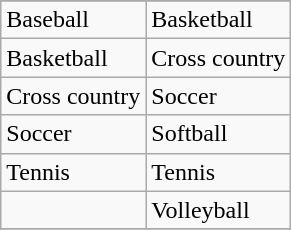<table class="wikitable">
<tr>
</tr>
<tr>
<td>Baseball</td>
<td>Basketball</td>
</tr>
<tr>
<td>Basketball</td>
<td>Cross country</td>
</tr>
<tr>
<td>Cross country</td>
<td>Soccer</td>
</tr>
<tr>
<td>Soccer</td>
<td>Softball</td>
</tr>
<tr>
<td>Tennis</td>
<td>Tennis</td>
</tr>
<tr>
<td></td>
<td>Volleyball</td>
</tr>
<tr>
</tr>
</table>
